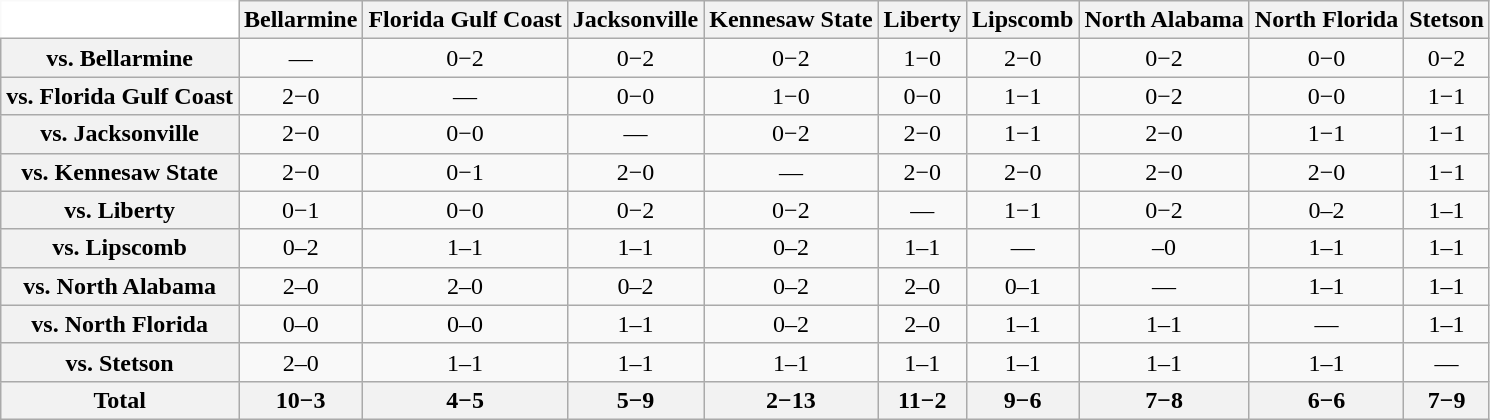<table class="wikitable" style="white-space:nowrap;font-size:100%;">
<tr>
<th colspan="1" style="background:white; border-top-style:hidden; border-left-style:hidden;" width="75"> </th>
<th style=>Bellarmine</th>
<th style=>Florida Gulf Coast</th>
<th style=>Jacksonville</th>
<th style=>Kennesaw State</th>
<th style=>Liberty</th>
<th style=>Lipscomb</th>
<th style=>North Alabama</th>
<th style=>North Florida</th>
<th style=>Stetson</th>
</tr>
<tr style="text-align:center;">
<th>vs. Bellarmine</th>
<td>—</td>
<td>0−2</td>
<td>0−2</td>
<td>0−2</td>
<td>1−0</td>
<td>2−0</td>
<td>0−2</td>
<td>0−0</td>
<td>0−2</td>
</tr>
<tr style="text-align:center;">
<th>vs. Florida Gulf Coast</th>
<td>2−0</td>
<td>—</td>
<td>0−0</td>
<td>1−0</td>
<td>0−0</td>
<td>1−1</td>
<td>0−2</td>
<td>0−0</td>
<td>1−1</td>
</tr>
<tr style="text-align:center;">
<th>vs. Jacksonville</th>
<td>2−0</td>
<td>0−0</td>
<td>—</td>
<td>0−2</td>
<td>2−0</td>
<td>1−1</td>
<td>2−0</td>
<td>1−1</td>
<td>1−1</td>
</tr>
<tr style="text-align:center;">
<th>vs. Kennesaw State</th>
<td>2−0</td>
<td>0−1</td>
<td>2−0</td>
<td>—</td>
<td>2−0</td>
<td>2−0</td>
<td>2−0</td>
<td>2−0</td>
<td>1−1</td>
</tr>
<tr style="text-align:center;">
<th>vs. Liberty</th>
<td>0−1</td>
<td>0−0</td>
<td>0−2</td>
<td>0−2</td>
<td>—</td>
<td>1−1</td>
<td>0−2</td>
<td>0–2</td>
<td>1–1</td>
</tr>
<tr style="text-align:center;">
<th>vs. Lipscomb</th>
<td>0–2</td>
<td>1–1</td>
<td>1–1</td>
<td>0–2</td>
<td>1–1</td>
<td>—</td>
<td>–0</td>
<td>1–1</td>
<td>1–1</td>
</tr>
<tr style="text-align:center;">
<th>vs. North Alabama</th>
<td>2–0</td>
<td>2–0</td>
<td>0–2</td>
<td>0–2</td>
<td>2–0</td>
<td>0–1</td>
<td>—</td>
<td>1–1</td>
<td>1–1</td>
</tr>
<tr style="text-align:center;">
<th>vs. North Florida</th>
<td>0–0</td>
<td>0–0</td>
<td>1–1</td>
<td>0–2</td>
<td>2–0</td>
<td>1–1</td>
<td>1–1</td>
<td>—</td>
<td>1–1</td>
</tr>
<tr style="text-align:center;">
<th>vs. Stetson</th>
<td>2–0</td>
<td>1–1</td>
<td>1–1</td>
<td>1–1</td>
<td>1–1</td>
<td>1–1</td>
<td>1–1</td>
<td>1–1</td>
<td>—</td>
</tr>
<tr style="text-align:center;">
<th>Total</th>
<th>10−3</th>
<th>4−5</th>
<th>5−9</th>
<th>2−13</th>
<th>11−2</th>
<th>9−6</th>
<th>7−8</th>
<th>6−6</th>
<th>7−9</th>
</tr>
</table>
